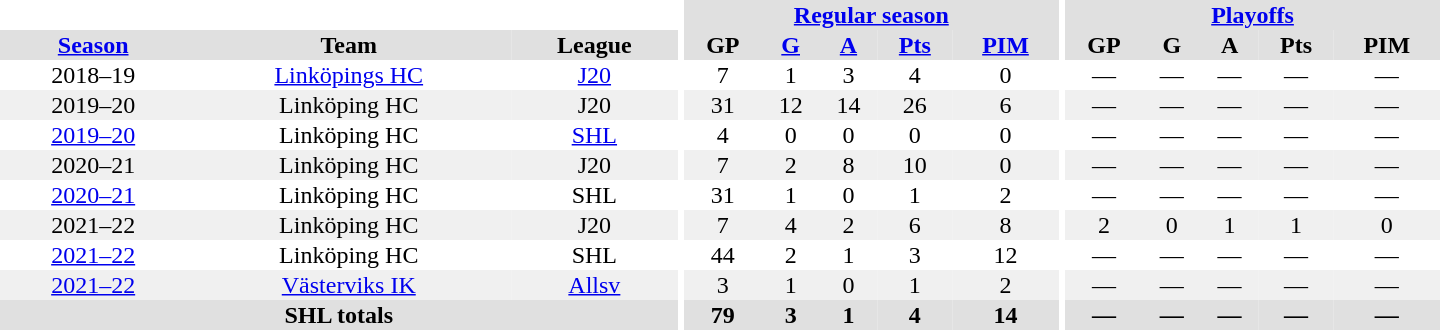<table border="0" cellpadding="1" cellspacing="0" style="text-align:center; width:60em">
<tr bgcolor="#e0e0e0">
<th colspan="3" bgcolor="#ffffff"></th>
<th rowspan="99" bgcolor="#ffffff"></th>
<th colspan="5"><a href='#'>Regular season</a></th>
<th rowspan="99" bgcolor="#ffffff"></th>
<th colspan="5"><a href='#'>Playoffs</a></th>
</tr>
<tr bgcolor="#e0e0e0">
<th><a href='#'>Season</a></th>
<th>Team</th>
<th>League</th>
<th>GP</th>
<th><a href='#'>G</a></th>
<th><a href='#'>A</a></th>
<th><a href='#'>Pts</a></th>
<th><a href='#'>PIM</a></th>
<th>GP</th>
<th>G</th>
<th>A</th>
<th>Pts</th>
<th>PIM</th>
</tr>
<tr ALIGN="center">
<td>2018–19</td>
<td><a href='#'>Linköpings HC</a></td>
<td><a href='#'>J20</a></td>
<td>7</td>
<td>1</td>
<td>3</td>
<td>4</td>
<td>0</td>
<td>—</td>
<td>—</td>
<td>—</td>
<td>—</td>
<td>—</td>
</tr>
<tr ALIGN="center" bgcolor="#f0f0f0">
<td>2019–20</td>
<td>Linköping HC</td>
<td>J20</td>
<td>31</td>
<td>12</td>
<td>14</td>
<td>26</td>
<td>6</td>
<td>—</td>
<td>—</td>
<td>—</td>
<td>—</td>
<td>—</td>
</tr>
<tr ALIGN="center">
<td><a href='#'>2019–20</a></td>
<td>Linköping HC</td>
<td><a href='#'>SHL</a></td>
<td>4</td>
<td>0</td>
<td>0</td>
<td>0</td>
<td>0</td>
<td>—</td>
<td>—</td>
<td>—</td>
<td>—</td>
<td>—</td>
</tr>
<tr ALIGN="center" bgcolor="#f0f0f0">
<td>2020–21</td>
<td>Linköping HC</td>
<td>J20</td>
<td>7</td>
<td>2</td>
<td>8</td>
<td>10</td>
<td>0</td>
<td>—</td>
<td>—</td>
<td>—</td>
<td>—</td>
<td>—</td>
</tr>
<tr ALIGN="center">
<td><a href='#'>2020–21</a></td>
<td>Linköping HC</td>
<td>SHL</td>
<td>31</td>
<td>1</td>
<td>0</td>
<td>1</td>
<td>2</td>
<td>—</td>
<td>—</td>
<td>—</td>
<td>—</td>
<td>—</td>
</tr>
<tr ALIGN="center" bgcolor="#f0f0f0">
<td>2021–22</td>
<td>Linköping HC</td>
<td>J20</td>
<td>7</td>
<td>4</td>
<td>2</td>
<td>6</td>
<td>8</td>
<td>2</td>
<td>0</td>
<td>1</td>
<td>1</td>
<td>0</td>
</tr>
<tr ALIGN="center">
<td><a href='#'>2021–22</a></td>
<td>Linköping HC</td>
<td>SHL</td>
<td>44</td>
<td>2</td>
<td>1</td>
<td>3</td>
<td>12</td>
<td>—</td>
<td>—</td>
<td>—</td>
<td>—</td>
<td>—</td>
</tr>
<tr ALIGN="center" bgcolor="#f0f0f0">
<td><a href='#'>2021–22</a></td>
<td><a href='#'>Västerviks IK</a></td>
<td><a href='#'>Allsv</a></td>
<td>3</td>
<td>1</td>
<td>0</td>
<td>1</td>
<td>2</td>
<td>—</td>
<td>—</td>
<td>—</td>
<td>—</td>
<td>—</td>
</tr>
<tr style="background:#e0e0e0;">
<th colspan="3">SHL totals</th>
<th>79</th>
<th>3</th>
<th>1</th>
<th>4</th>
<th>14</th>
<th>—</th>
<th>—</th>
<th>—</th>
<th>—</th>
<th>—</th>
</tr>
</table>
